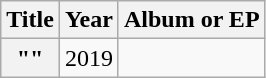<table class="wikitable plainrowheaders" style="text-align:center;">
<tr>
<th scope="col">Title</th>
<th scope="col">Year</th>
<th scope="col">Album or EP</th>
</tr>
<tr>
<th scope="row">""<br></th>
<td>2019</td>
<td></td>
</tr>
</table>
